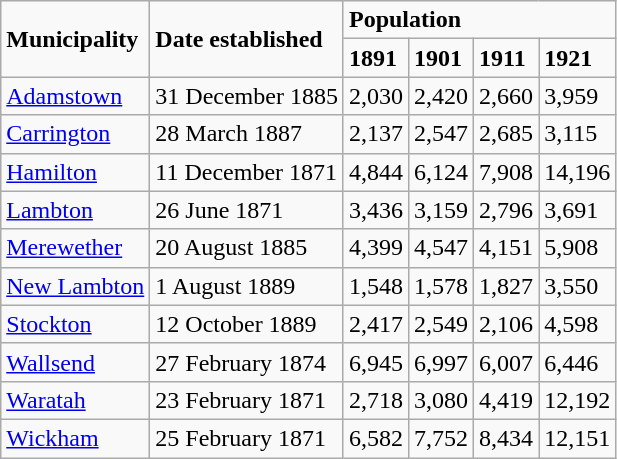<table class="wikitable">
<tr>
<td rowspan=2><strong>Municipality</strong></td>
<td rowspan=2><strong>Date established</strong></td>
<td colspan=4><strong>Population</strong></td>
</tr>
<tr>
<td><strong>1891</strong></td>
<td><strong>1901</strong></td>
<td><strong>1911</strong></td>
<td><strong>1921</strong></td>
</tr>
<tr>
<td><a href='#'>Adamstown</a></td>
<td>31 December 1885</td>
<td>2,030</td>
<td>2,420</td>
<td>2,660</td>
<td>3,959</td>
</tr>
<tr>
<td><a href='#'>Carrington</a></td>
<td>28 March 1887</td>
<td>2,137</td>
<td>2,547</td>
<td>2,685</td>
<td>3,115</td>
</tr>
<tr>
<td><a href='#'>Hamilton</a></td>
<td>11 December 1871</td>
<td>4,844</td>
<td>6,124</td>
<td>7,908</td>
<td>14,196</td>
</tr>
<tr>
<td><a href='#'>Lambton</a></td>
<td>26 June 1871</td>
<td>3,436</td>
<td>3,159</td>
<td>2,796</td>
<td>3,691</td>
</tr>
<tr>
<td><a href='#'>Merewether</a></td>
<td>20 August 1885</td>
<td>4,399</td>
<td>4,547</td>
<td>4,151</td>
<td>5,908</td>
</tr>
<tr>
<td><a href='#'>New Lambton</a></td>
<td>1 August 1889</td>
<td>1,548</td>
<td>1,578</td>
<td>1,827</td>
<td>3,550</td>
</tr>
<tr>
<td><a href='#'>Stockton</a></td>
<td>12 October 1889</td>
<td>2,417</td>
<td>2,549</td>
<td>2,106</td>
<td>4,598</td>
</tr>
<tr>
<td><a href='#'>Wallsend</a></td>
<td>27 February 1874</td>
<td>6,945</td>
<td>6,997</td>
<td>6,007</td>
<td>6,446</td>
</tr>
<tr>
<td><a href='#'>Waratah</a></td>
<td>23 February 1871</td>
<td>2,718</td>
<td>3,080</td>
<td>4,419</td>
<td>12,192</td>
</tr>
<tr>
<td><a href='#'>Wickham</a></td>
<td>25 February 1871</td>
<td>6,582</td>
<td>7,752</td>
<td>8,434</td>
<td>12,151</td>
</tr>
</table>
